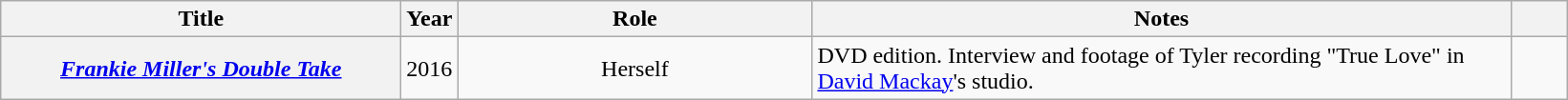<table class="wikitable plainrowheaders sortable" style="text-align: center;">
<tr>
<th scope="col" style="width: 17em;">Title</th>
<th scope="col" style="width: 2em;">Year</th>
<th scope="col" style="width: 15em;">Role</th>
<th scope="col" style="width: 30em;" class="unsortable">Notes</th>
<th scope="col" style="width: 2em;" class="unsortable"></th>
</tr>
<tr>
<th scope="row"><em><a href='#'>Frankie Miller's Double Take</a></em></th>
<td>2016</td>
<td>Herself</td>
<td style="text-align:left;">DVD edition. Interview and footage of Tyler recording "True Love" in <a href='#'>David Mackay</a>'s studio.</td>
<td></td>
</tr>
</table>
